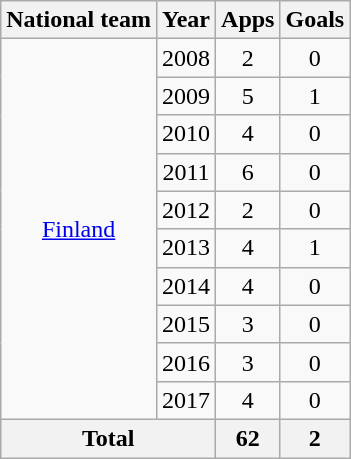<table class="wikitable" style="text-align:center">
<tr>
<th>National team</th>
<th>Year</th>
<th>Apps</th>
<th>Goals</th>
</tr>
<tr>
<td rowspan="10“"><a href='#'>Finland</a></td>
<td>2008</td>
<td>2</td>
<td>0</td>
</tr>
<tr>
<td>2009</td>
<td>5</td>
<td>1</td>
</tr>
<tr>
<td>2010</td>
<td>4</td>
<td>0</td>
</tr>
<tr>
<td>2011</td>
<td>6</td>
<td>0</td>
</tr>
<tr>
<td>2012</td>
<td>2</td>
<td>0</td>
</tr>
<tr>
<td>2013</td>
<td>4</td>
<td>1</td>
</tr>
<tr>
<td>2014</td>
<td>4</td>
<td>0</td>
</tr>
<tr>
<td>2015</td>
<td>3</td>
<td>0</td>
</tr>
<tr>
<td>2016</td>
<td>3</td>
<td>0</td>
</tr>
<tr>
<td>2017</td>
<td>4</td>
<td>0</td>
</tr>
<tr>
<th colspan="2">Total</th>
<th>62</th>
<th>2</th>
</tr>
</table>
